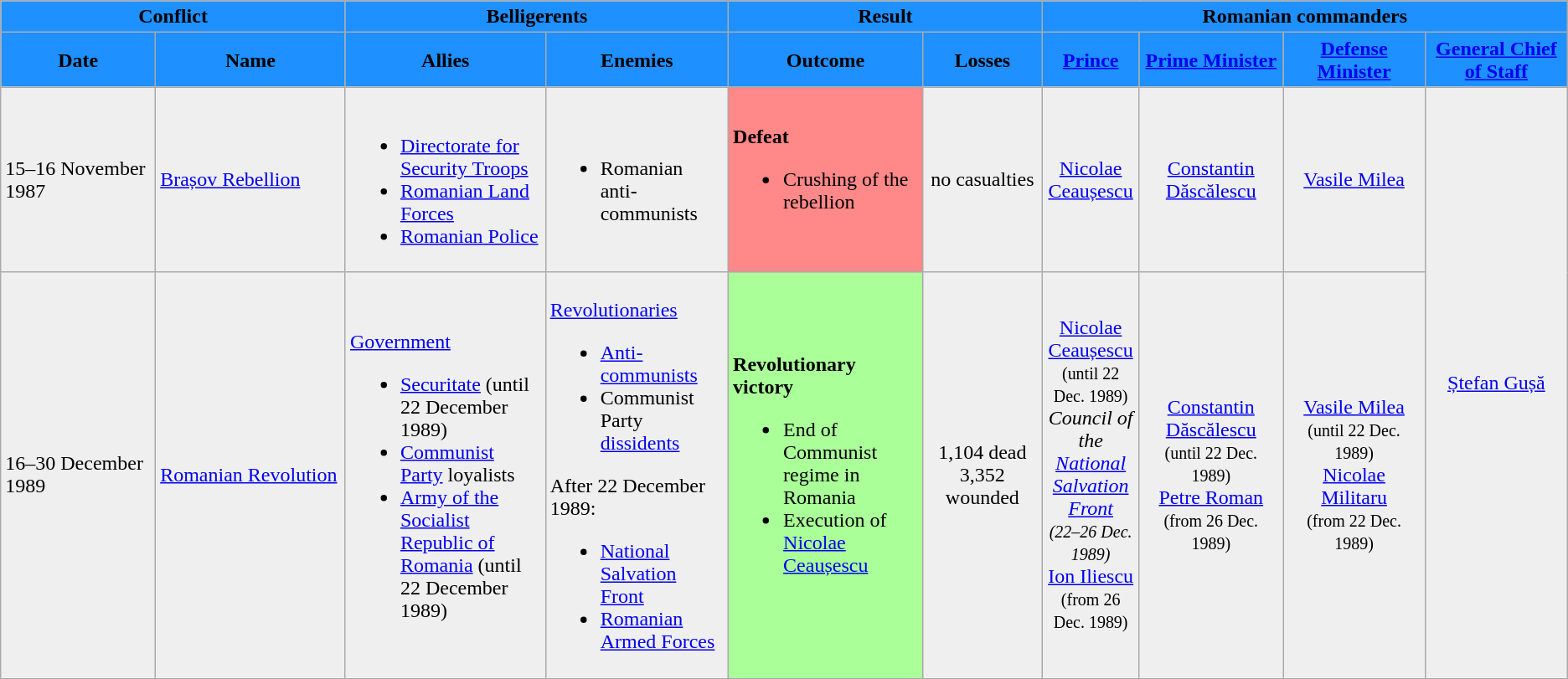<table class="wikitable">
<tr>
<th colspan="2" style="background:#1e90ff"><span>Conflict</span></th>
<th style="background:#1e90ff" colspan="2"><span>Belligerents</span></th>
<th style="background:#1e90ff" colspan="2"><span>Result</span></th>
<th style="background:#1e90ff" colspan="4"><span>Romanian commanders</span></th>
</tr>
<tr>
<th style="background:#1e90ff" width=120px>Date</th>
<th style="background:#1e90ff" width=150px>Name</th>
<th style="background:#1e90ff" width=155px>Allies</th>
<th style="background:#1e90ff" width=140px>Enemies</th>
<th style="background:#1e90ff" width=150px>Outcome</th>
<th style="background:#1e90ff" width=90px>Losses</th>
<th style="background:#1e90ff" width=70px><a href='#'>Prince</a></th>
<th style="background:#1e90ff" width=110px><a href='#'>Prime Minister</a></th>
<th style="background:#1e90ff" width=110px><a href='#'>Defense Minister</a></th>
<th style="background:#1e90ff" width=110px><a href='#'>General Chief of Staff</a></th>
</tr>
<tr>
<td style="background:#efefef">15–16 November 1987</td>
<td style="background:#efefef"><a href='#'>Brașov Rebellion</a></td>
<td style="background:#efefef"><br><ul><li><a href='#'>Directorate for Security Troops</a></li><li><a href='#'>Romanian Land Forces</a></li><li><a href='#'>Romanian Police</a></li></ul></td>
<td style="background:#efefef"><br><ul><li>Romanian anti-communists</li></ul></td>
<td style="background:#F88"><strong>Defeat</strong><br><ul><li>Crushing of the rebellion</li></ul></td>
<td style="background:#efefef;text-align:center;">no casualties</td>
<td style="background:#efefef;text-align:center;"><a href='#'>Nicolae Ceaușescu</a></td>
<td style="background:#efefef;text-align:center;"><a href='#'>Constantin Dăscălescu</a></td>
<td style="background:#efefef;text-align:center;"><a href='#'>Vasile Milea</a></td>
<td style="background:#efefef;text-align:center;" rowspan="2"><a href='#'>Ștefan Gușă</a></td>
</tr>
<tr>
<td style="background:#efefef">16–30 December 1989</td>
<td style="background:#efefef"><a href='#'>Romanian Revolution</a></td>
<td style="background:#efefef"><br> <a href='#'>Government</a><ul><li> <a href='#'>Securitate</a> (until 22 December 1989)</li><li> <a href='#'>Communist Party</a> loyalists</li><li> <a href='#'>Army of the Socialist Republic of Romania</a> (until 22 December 1989)</li></ul></td>
<td style="background:#efefef"><br> <a href='#'>Revolutionaries</a><ul><li> <a href='#'>Anti-communists</a></li><li> Communist Party <a href='#'>dissidents</a></li></ul>After 22 December 1989:<ul><li> <a href='#'>National Salvation Front</a></li><li> <a href='#'>Romanian Armed Forces</a></li></ul></td>
<td style="background:#AF9"><strong>Revolutionary victory</strong><br><ul><li>End of Communist regime in Romania</li><li>Execution of <a href='#'>Nicolae Ceaușescu</a></li></ul></td>
<td style="background:#efefef;text-align:center;">1,104 dead<br>3,352 wounded</td>
<td style="background:#efefef;text-align:center;"><a href='#'>Nicolae Ceaușescu</a> <br><small>(until 22 Dec. 1989)</small><br><em>Council of the <a href='#'>National Salvation Front</a> <br><small>(22–26 Dec. 1989)</small></em><br><a href='#'>Ion Iliescu</a> <br><small>(from 26 Dec. 1989)</small></td>
<td style="background:#efefef;text-align:center;"><a href='#'>Constantin Dăscălescu</a> <br><small>(until 22 Dec. 1989)</small><br><a href='#'>Petre Roman</a> <br><small>(from 26 Dec. 1989)</small></td>
<td style="background:#efefef;text-align:center;"><a href='#'>Vasile Milea</a> <br><small>(until 22 Dec. 1989)</small><br><a href='#'>Nicolae Militaru</a> <br><small>(from 22 Dec. 1989)</small></td>
</tr>
</table>
